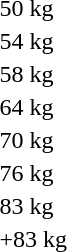<table>
<tr>
<td rowspan=2>50 kg</td>
<td rowspan=2></td>
<td rowspan=2></td>
<td></td>
</tr>
<tr>
<td></td>
</tr>
<tr>
<td rowspan=2>54 kg</td>
<td rowspan=2></td>
<td rowspan=2></td>
<td></td>
</tr>
<tr>
<td></td>
</tr>
<tr>
<td rowspan=2>58 kg</td>
<td rowspan=2></td>
<td rowspan=2></td>
<td></td>
</tr>
<tr>
<td></td>
</tr>
<tr>
<td rowspan=2>64 kg</td>
<td rowspan=2></td>
<td rowspan=2></td>
<td></td>
</tr>
<tr>
<td></td>
</tr>
<tr>
<td rowspan=2>70 kg</td>
<td rowspan=2></td>
<td rowspan=2></td>
<td></td>
</tr>
<tr>
<td></td>
</tr>
<tr>
<td rowspan=2>76 kg</td>
<td rowspan=2></td>
<td rowspan=2></td>
<td></td>
</tr>
<tr>
<td></td>
</tr>
<tr>
<td rowspan=2>83 kg</td>
<td rowspan=2></td>
<td rowspan=2></td>
<td></td>
</tr>
<tr>
<td></td>
</tr>
<tr>
<td rowspan=2>+83 kg</td>
<td rowspan=2></td>
<td rowspan=2></td>
<td></td>
</tr>
<tr>
<td></td>
</tr>
</table>
